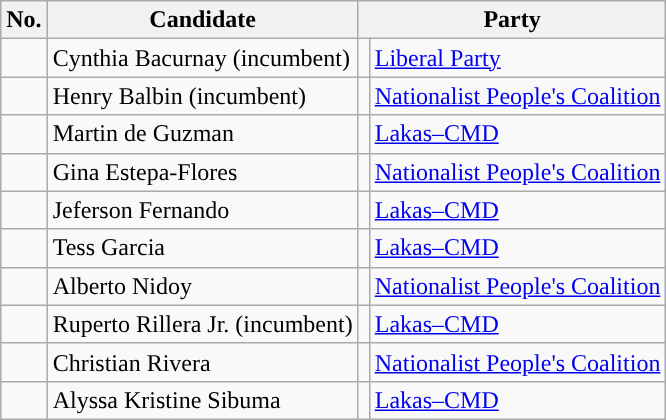<table class="wikitable sortable" style="text-align:left;">
<tr>
<th>No.</th>
<th>Candidate</th>
<th colspan="2">Party</th>
</tr>
<tr>
<td></td>
<td>Cynthia Bacurnay (incumbent)</td>
<td></td>
<td><a href='#'>Liberal Party</a></td>
</tr>
<tr>
<td></td>
<td>Henry Balbin (incumbent)</td>
<td></td>
<td><a href='#'>Nationalist People's Coalition</a></td>
</tr>
<tr>
<td></td>
<td>Martin de Guzman</td>
<td></td>
<td><a href='#'>Lakas–CMD</a></td>
</tr>
<tr>
<td></td>
<td>Gina Estepa-Flores</td>
<td></td>
<td><a href='#'>Nationalist People's Coalition</a></td>
</tr>
<tr>
<td></td>
<td>Jeferson Fernando</td>
<td></td>
<td><a href='#'>Lakas–CMD</a></td>
</tr>
<tr>
<td></td>
<td>Tess Garcia</td>
<td></td>
<td><a href='#'>Lakas–CMD</a></td>
</tr>
<tr>
<td></td>
<td>Alberto Nidoy</td>
<td></td>
<td><a href='#'>Nationalist People's Coalition</a></td>
</tr>
<tr>
<td></td>
<td>Ruperto Rillera Jr. (incumbent)</td>
<td></td>
<td><a href='#'>Lakas–CMD</a></td>
</tr>
<tr>
<td></td>
<td>Christian Rivera</td>
<td></td>
<td><a href='#'>Nationalist People's Coalition</a></td>
</tr>
<tr>
<td></td>
<td>Alyssa Kristine Sibuma</td>
<td></td>
<td><a href='#'>Lakas–CMD</a></td>
</tr>
</table>
